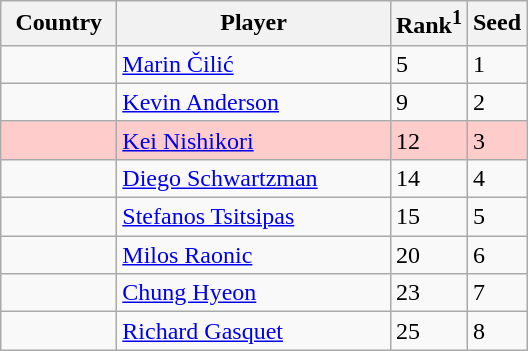<table class="sortable wikitable">
<tr>
<th width="70">Country</th>
<th width="175">Player</th>
<th>Rank<sup>1</sup></th>
<th>Seed</th>
</tr>
<tr>
<td></td>
<td><a href='#'>Marin Čilić</a></td>
<td>5</td>
<td>1</td>
</tr>
<tr>
<td></td>
<td><a href='#'>Kevin Anderson</a></td>
<td>9</td>
<td>2</td>
</tr>
<tr style="background:#fcc;">
<td></td>
<td><a href='#'>Kei Nishikori</a></td>
<td>12</td>
<td>3</td>
</tr>
<tr>
<td></td>
<td><a href='#'>Diego Schwartzman</a></td>
<td>14</td>
<td>4</td>
</tr>
<tr>
<td></td>
<td><a href='#'>Stefanos Tsitsipas</a></td>
<td>15</td>
<td>5</td>
</tr>
<tr>
<td></td>
<td><a href='#'>Milos Raonic</a></td>
<td>20</td>
<td>6</td>
</tr>
<tr>
<td></td>
<td><a href='#'>Chung Hyeon</a></td>
<td>23</td>
<td>7</td>
</tr>
<tr>
<td></td>
<td><a href='#'>Richard Gasquet</a></td>
<td>25</td>
<td>8</td>
</tr>
</table>
